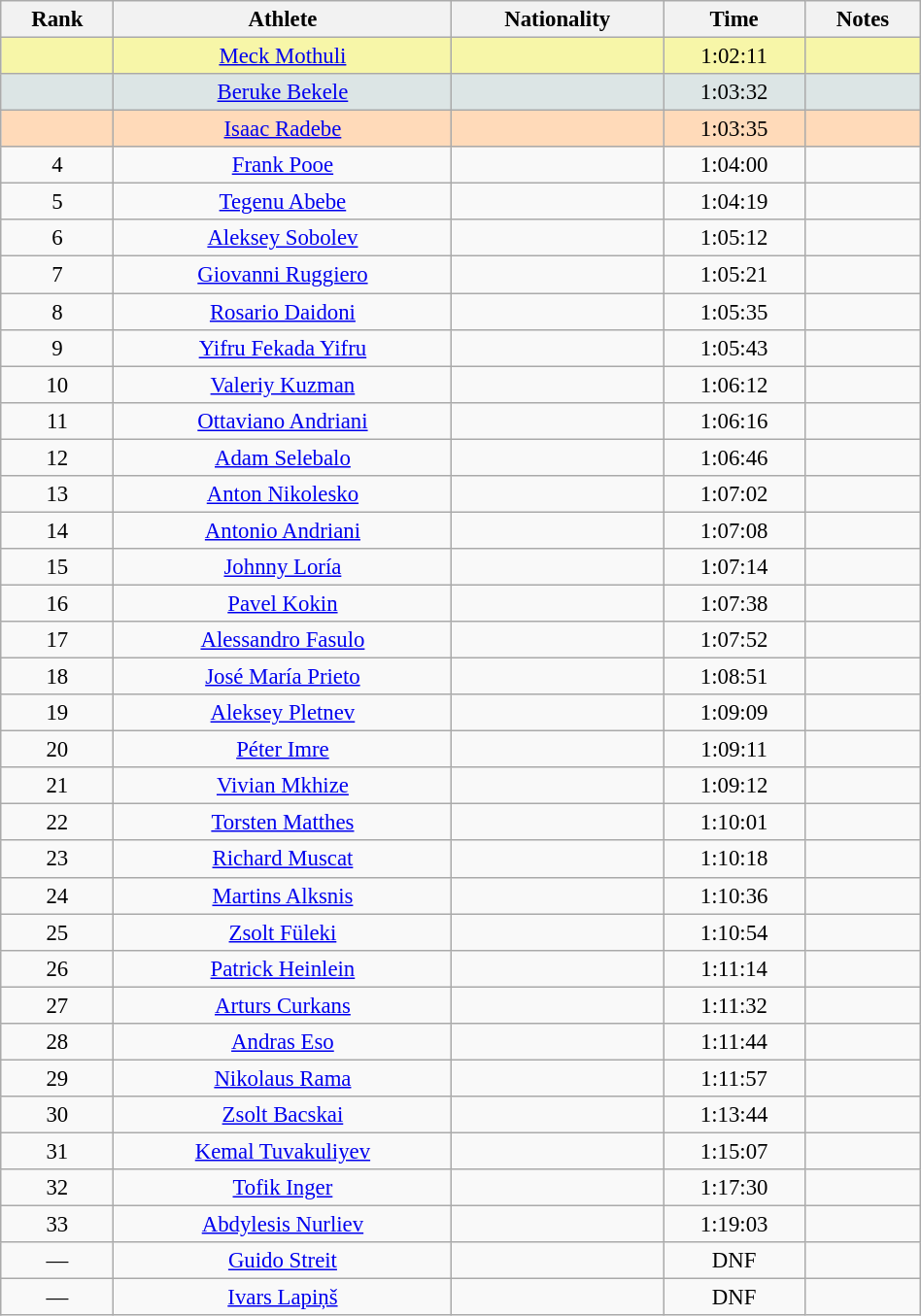<table class="wikitable sortable" style=" text-align:center; font-size:95%;" width="50%">
<tr>
<th>Rank</th>
<th>Athlete</th>
<th>Nationality</th>
<th>Time</th>
<th>Notes</th>
</tr>
<tr bgcolor="#F7F6A8">
<td align=center></td>
<td><a href='#'>Meck Mothuli</a></td>
<td></td>
<td>1:02:11</td>
<td></td>
</tr>
<tr bgcolor="#DCE5E5">
<td align=center></td>
<td><a href='#'>Beruke Bekele</a></td>
<td></td>
<td>1:03:32</td>
<td></td>
</tr>
<tr bgcolor="#FFDAB9">
<td align=center></td>
<td><a href='#'>Isaac Radebe</a></td>
<td></td>
<td>1:03:35</td>
<td></td>
</tr>
<tr>
<td align=center>4</td>
<td><a href='#'>Frank Pooe</a></td>
<td></td>
<td>1:04:00</td>
<td></td>
</tr>
<tr>
<td align=center>5</td>
<td><a href='#'>Tegenu Abebe</a></td>
<td></td>
<td>1:04:19</td>
<td></td>
</tr>
<tr>
<td align=center>6</td>
<td><a href='#'>Aleksey Sobolev</a></td>
<td></td>
<td>1:05:12</td>
<td></td>
</tr>
<tr>
<td align=center>7</td>
<td><a href='#'>Giovanni Ruggiero</a></td>
<td></td>
<td>1:05:21</td>
<td></td>
</tr>
<tr>
<td align=center>8</td>
<td><a href='#'>Rosario Daidoni</a></td>
<td></td>
<td>1:05:35</td>
<td></td>
</tr>
<tr>
<td align=center>9</td>
<td><a href='#'>Yifru Fekada Yifru</a></td>
<td></td>
<td>1:05:43</td>
<td></td>
</tr>
<tr>
<td align=center>10</td>
<td><a href='#'>Valeriy Kuzman</a></td>
<td></td>
<td>1:06:12</td>
<td></td>
</tr>
<tr>
<td align=center>11</td>
<td><a href='#'>Ottaviano Andriani</a></td>
<td></td>
<td>1:06:16</td>
<td></td>
</tr>
<tr>
<td align=center>12</td>
<td><a href='#'>Adam Selebalo</a></td>
<td></td>
<td>1:06:46</td>
<td></td>
</tr>
<tr>
<td align=center>13</td>
<td><a href='#'>Anton Nikolesko</a></td>
<td></td>
<td>1:07:02</td>
<td></td>
</tr>
<tr>
<td align=center>14</td>
<td><a href='#'>Antonio Andriani</a></td>
<td></td>
<td>1:07:08</td>
<td></td>
</tr>
<tr>
<td align=center>15</td>
<td><a href='#'>Johnny Loría</a></td>
<td></td>
<td>1:07:14</td>
<td></td>
</tr>
<tr>
<td align=center>16</td>
<td><a href='#'>Pavel Kokin</a></td>
<td></td>
<td>1:07:38</td>
<td></td>
</tr>
<tr>
<td align=center>17</td>
<td><a href='#'>Alessandro Fasulo</a></td>
<td></td>
<td>1:07:52</td>
<td></td>
</tr>
<tr>
<td align=center>18</td>
<td><a href='#'>José María Prieto</a></td>
<td></td>
<td>1:08:51</td>
<td></td>
</tr>
<tr>
<td align=center>19</td>
<td><a href='#'>Aleksey Pletnev</a></td>
<td></td>
<td>1:09:09</td>
<td></td>
</tr>
<tr>
<td align=center>20</td>
<td><a href='#'>Péter Imre</a></td>
<td></td>
<td>1:09:11</td>
<td></td>
</tr>
<tr>
<td align=center>21</td>
<td><a href='#'>Vivian Mkhize</a></td>
<td></td>
<td>1:09:12</td>
<td></td>
</tr>
<tr>
<td align=center>22</td>
<td><a href='#'>Torsten Matthes</a></td>
<td></td>
<td>1:10:01</td>
<td></td>
</tr>
<tr>
<td align=center>23</td>
<td><a href='#'>Richard Muscat</a></td>
<td></td>
<td>1:10:18</td>
<td></td>
</tr>
<tr>
<td align=center>24</td>
<td><a href='#'>Martins Alksnis</a></td>
<td></td>
<td>1:10:36</td>
<td></td>
</tr>
<tr>
<td align=center>25</td>
<td><a href='#'>Zsolt Füleki</a></td>
<td></td>
<td>1:10:54</td>
<td></td>
</tr>
<tr>
<td align=center>26</td>
<td><a href='#'>Patrick Heinlein</a></td>
<td></td>
<td>1:11:14</td>
<td></td>
</tr>
<tr>
<td align=center>27</td>
<td><a href='#'>Arturs Curkans</a></td>
<td></td>
<td>1:11:32</td>
<td></td>
</tr>
<tr>
<td align=center>28</td>
<td><a href='#'>Andras Eso</a></td>
<td></td>
<td>1:11:44</td>
<td></td>
</tr>
<tr>
<td align=center>29</td>
<td><a href='#'>Nikolaus Rama</a></td>
<td></td>
<td>1:11:57</td>
<td></td>
</tr>
<tr>
<td align=center>30</td>
<td><a href='#'>Zsolt Bacskai</a></td>
<td></td>
<td>1:13:44</td>
<td></td>
</tr>
<tr>
<td align=center>31</td>
<td><a href='#'>Kemal Tuvakuliyev</a></td>
<td></td>
<td>1:15:07</td>
<td></td>
</tr>
<tr>
<td align=center>32</td>
<td><a href='#'>Tofik Inger</a></td>
<td></td>
<td>1:17:30</td>
<td></td>
</tr>
<tr>
<td align=center>33</td>
<td><a href='#'>Abdylesis Nurliev</a></td>
<td></td>
<td>1:19:03</td>
<td></td>
</tr>
<tr>
<td align=center>—</td>
<td><a href='#'>Guido Streit</a></td>
<td></td>
<td>DNF</td>
<td></td>
</tr>
<tr>
<td align=center>—</td>
<td><a href='#'>Ivars Lapiņš</a></td>
<td></td>
<td>DNF</td>
<td></td>
</tr>
</table>
